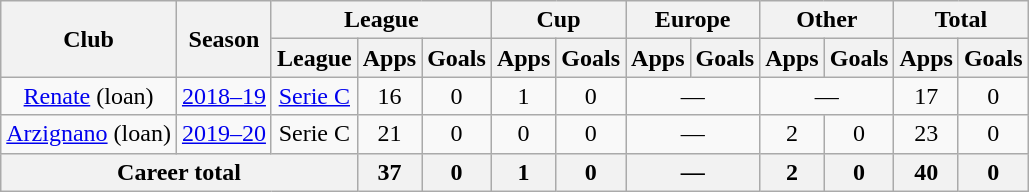<table class="wikitable" style="text-align: center;">
<tr>
<th rowspan="2">Club</th>
<th rowspan="2">Season</th>
<th colspan="3">League</th>
<th colspan="2">Cup</th>
<th colspan="2">Europe</th>
<th colspan="2">Other</th>
<th colspan="2">Total</th>
</tr>
<tr>
<th>League</th>
<th>Apps</th>
<th>Goals</th>
<th>Apps</th>
<th>Goals</th>
<th>Apps</th>
<th>Goals</th>
<th>Apps</th>
<th>Goals</th>
<th>Apps</th>
<th>Goals</th>
</tr>
<tr>
<td><a href='#'>Renate</a> (loan)</td>
<td><a href='#'>2018–19</a></td>
<td><a href='#'>Serie C</a></td>
<td>16</td>
<td>0</td>
<td>1</td>
<td>0</td>
<td colspan="2">—</td>
<td colspan="2">—</td>
<td>17</td>
<td>0</td>
</tr>
<tr>
<td><a href='#'>Arzignano</a> (loan)</td>
<td><a href='#'>2019–20</a></td>
<td>Serie C</td>
<td>21</td>
<td>0</td>
<td>0</td>
<td>0</td>
<td colspan="2">—</td>
<td>2</td>
<td>0</td>
<td>23</td>
<td>0</td>
</tr>
<tr>
<th colspan="3">Career total</th>
<th>37</th>
<th>0</th>
<th>1</th>
<th>0</th>
<th colspan="2">—</th>
<th>2</th>
<th>0</th>
<th>40</th>
<th>0</th>
</tr>
</table>
